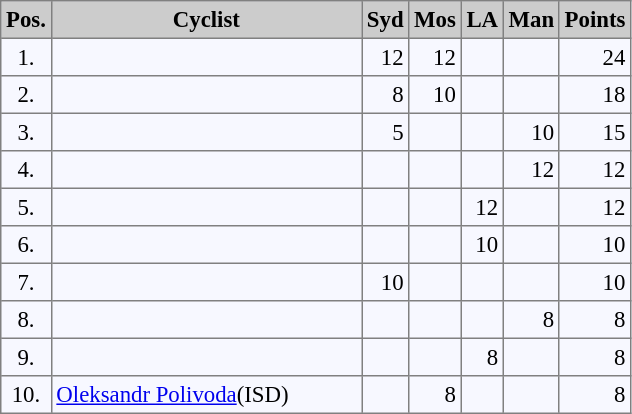<table bgcolor="#f7f8ff" cellpadding="3" cellspacing="0" border="1" style="font-size: 95%; border: gray solid 1px; border-collapse: collapse;">
<tr bgcolor="#CCCCCC">
<td align="center" width="10"><strong>Pos.</strong></td>
<td align="center" width="200"><strong>Cyclist</strong></td>
<td align="center" width="20"><strong>Syd</strong></td>
<td align="center" width="20"><strong>Mos</strong></td>
<td align="center" width="20"><strong>LA</strong></td>
<td align="center" width="20"><strong>Man</strong></td>
<td align="center" width="20"><strong>Points</strong></td>
</tr>
<tr align="left">
<td align="center">1.</td>
<td></td>
<td align="right">12</td>
<td align="right">12</td>
<td align="right"></td>
<td align="right"></td>
<td align="right">24</td>
</tr>
<tr align="left">
<td align="center">2.</td>
<td></td>
<td align="right">8</td>
<td align="right">10</td>
<td align="right"></td>
<td align="right"></td>
<td align="right">18</td>
</tr>
<tr align="left">
<td align="center">3.</td>
<td></td>
<td align="right">5</td>
<td align="right"></td>
<td align="right"></td>
<td align="right">10</td>
<td align="right">15</td>
</tr>
<tr align="left">
<td align="center">4.</td>
<td></td>
<td align="right"></td>
<td align="right"></td>
<td align="right"></td>
<td align="right">12</td>
<td align="right">12</td>
</tr>
<tr align="left">
<td align="center">5.</td>
<td></td>
<td align="right"></td>
<td align="right"></td>
<td align="right">12</td>
<td align="right"></td>
<td align="right">12</td>
</tr>
<tr align="left">
<td align="center">6.</td>
<td></td>
<td align="right"></td>
<td align="right"></td>
<td align="right">10</td>
<td align="right"></td>
<td align="right">10</td>
</tr>
<tr align="left">
<td align="center">7.</td>
<td></td>
<td align="right">10</td>
<td align="right"></td>
<td align="right"></td>
<td align="right"></td>
<td align="right">10</td>
</tr>
<tr align="left">
<td align="center">8.</td>
<td></td>
<td align="right"></td>
<td align="right"></td>
<td align="right"></td>
<td align="right">8</td>
<td align="right">8</td>
</tr>
<tr align="left">
<td align="center">9.</td>
<td></td>
<td align="right"></td>
<td align="right"></td>
<td align="right">8</td>
<td align="right"></td>
<td align="right">8</td>
</tr>
<tr align="left">
<td align="center">10.</td>
<td><a href='#'>Oleksandr Polivoda</a>(ISD)</td>
<td align="right"></td>
<td align="right">8</td>
<td align="right"></td>
<td align="right"></td>
<td align="right">8</td>
</tr>
</table>
